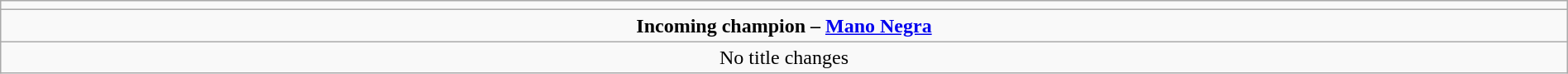<table class="wikitable" style="text-align:center; width:100%;">
<tr>
<td colspan=5></td>
</tr>
<tr>
<td colspan=5><strong>Incoming champion – <a href='#'>Mano Negra</a></strong></td>
</tr>
<tr>
<td colspan="5">No title changes</td>
</tr>
</table>
